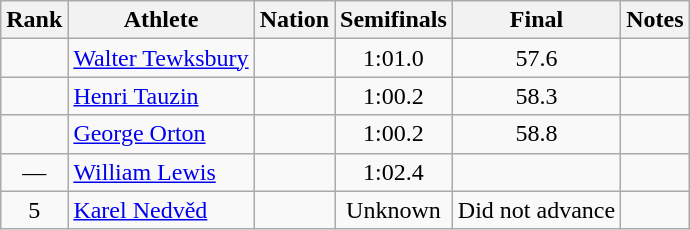<table class="wikitable sortable" style="text-align:center">
<tr>
<th>Rank</th>
<th>Athlete</th>
<th>Nation</th>
<th>Semifinals</th>
<th>Final</th>
<th>Notes</th>
</tr>
<tr>
<td></td>
<td align=left><a href='#'>Walter Tewksbury</a></td>
<td align=left></td>
<td>1:01.0</td>
<td>57.6</td>
<td></td>
</tr>
<tr>
<td></td>
<td align=left><a href='#'>Henri Tauzin</a></td>
<td align=left></td>
<td>1:00.2</td>
<td>58.3</td>
<td></td>
</tr>
<tr>
<td></td>
<td align=left><a href='#'>George Orton</a></td>
<td align=left></td>
<td>1:00.2</td>
<td>58.8</td>
<td></td>
</tr>
<tr>
<td data-sort-value=4>—</td>
<td align=left><a href='#'>William Lewis</a></td>
<td align=left></td>
<td>1:02.4</td>
<td data-sort-value=59.9></td>
<td></td>
</tr>
<tr>
<td>5</td>
<td align=left><a href='#'>Karel Nedvěd</a></td>
<td align=left></td>
<td data-sort-value=9:99.9>Unknown</td>
<td data-sort-value=99.9>Did not advance</td>
<td></td>
</tr>
</table>
